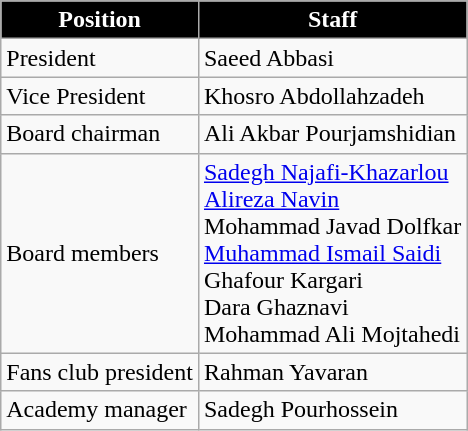<table class="wikitable">
<tr>
<th style="color:#ffffff; background:#000000;">Position</th>
<th style="color:#ffffff; background:#000000;">Staff</th>
</tr>
<tr>
<td>President</td>
<td>Saeed Abbasi</td>
</tr>
<tr>
<td>Vice President</td>
<td>Khosro Abdollahzadeh</td>
</tr>
<tr>
<td>Board chairman</td>
<td>Ali Akbar Pourjamshidian</td>
</tr>
<tr>
<td>Board members</td>
<td><a href='#'>Sadegh Najafi-Khazarlou</a><br><a href='#'>Alireza Navin</a><br>Mohammad Javad Dolfkar<br><a href='#'>Muhammad Ismail Saidi</a><br>Ghafour Kargari<br>Dara Ghaznavi<br>Mohammad Ali Mojtahedi</td>
</tr>
<tr>
<td>Fans club president</td>
<td>Rahman Yavaran</td>
</tr>
<tr>
<td>Academy manager</td>
<td>Sadegh Pourhossein</td>
</tr>
</table>
